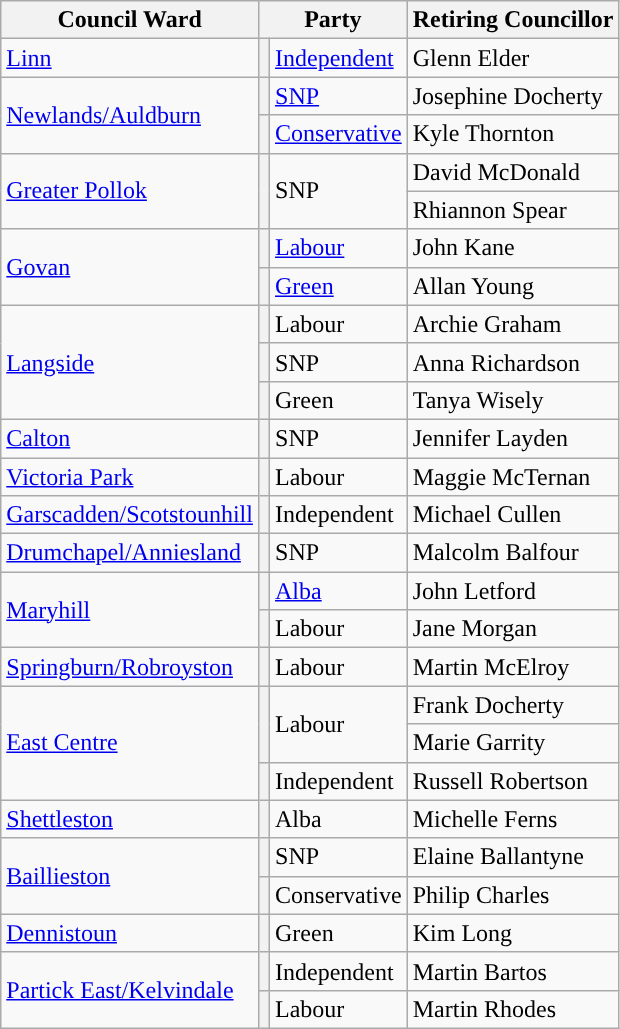<table class="wikitable sortable">
<tr>
<th scope="col">Council Ward</th>
<th scope="col" colspan="2">Party</th>
<th scope="col">Retiring Councillor</th>
</tr>
<tr>
<td scope="row"><a href='#'>Linn</a></td>
<th style="background-color: "></th>
<td><a href='#'>Independent</a></td>
<td>Glenn Elder</td>
</tr>
<tr>
<td scope="row" rowspan="2"><a href='#'>Newlands/Auldburn</a></td>
<th style="background-color: "></th>
<td><a href='#'>SNP</a></td>
<td>Josephine Docherty</td>
</tr>
<tr>
<th style="background-color: "></th>
<td><a href='#'>Conservative</a></td>
<td>Kyle Thornton</td>
</tr>
<tr>
<td scope="row" rowspan="2"><a href='#'>Greater Pollok</a></td>
<th rowspan="2" style="background-color: "></th>
<td rowspan="2">SNP</td>
<td>David McDonald</td>
</tr>
<tr>
<td>Rhiannon Spear</td>
</tr>
<tr>
<td scope="row" rowspan="2"><a href='#'>Govan</a></td>
<th style="background-color: "></th>
<td><a href='#'>Labour</a></td>
<td>John Kane</td>
</tr>
<tr>
<th style="background-color: "></th>
<td><a href='#'>Green</a></td>
<td>Allan Young</td>
</tr>
<tr>
<td scope="row" rowspan="3"><a href='#'>Langside</a></td>
<th style="background-color: "></th>
<td>Labour</td>
<td>Archie Graham</td>
</tr>
<tr>
<th style="background-color: "></th>
<td>SNP</td>
<td>Anna Richardson</td>
</tr>
<tr>
<th style="background-color: "></th>
<td>Green</td>
<td>Tanya Wisely</td>
</tr>
<tr>
<td scope="row"><a href='#'>Calton</a></td>
<th style="background-color: "></th>
<td>SNP</td>
<td>Jennifer Layden</td>
</tr>
<tr>
<td scope="row"><a href='#'>Victoria Park</a></td>
<th style="background-color: "></th>
<td>Labour</td>
<td>Maggie McTernan</td>
</tr>
<tr>
<td scope="row"><a href='#'>Garscadden/Scotstounhill</a></td>
<th style="background-color: "></th>
<td>Independent</td>
<td>Michael Cullen</td>
</tr>
<tr>
<td scope="row"><a href='#'>Drumchapel/Anniesland</a></td>
<th style="background-color: "></th>
<td>SNP</td>
<td>Malcolm Balfour</td>
</tr>
<tr>
<td scope="row" rowspan="2"><a href='#'>Maryhill</a></td>
<th style="background-color: "></th>
<td><a href='#'>Alba</a></td>
<td>John Letford</td>
</tr>
<tr>
<th scope="row" style="background-color: "></th>
<td>Labour</td>
<td>Jane Morgan</td>
</tr>
<tr>
<td scope="row"><a href='#'>Springburn/Robroyston</a></td>
<th style="background-color: "></th>
<td>Labour</td>
<td>Martin McElroy</td>
</tr>
<tr>
<td scope="row" rowspan="3"><a href='#'>East Centre</a></td>
<th rowspan="2" style="background-color: "></th>
<td rowspan="2">Labour</td>
<td>Frank Docherty</td>
</tr>
<tr>
<td>Marie Garrity</td>
</tr>
<tr>
<th style="background-color: "></th>
<td>Independent</td>
<td>Russell Robertson</td>
</tr>
<tr>
<td scope="row"><a href='#'>Shettleston</a></td>
<th style="background-color: "></th>
<td>Alba</td>
<td>Michelle Ferns</td>
</tr>
<tr>
<td scope="row" rowspan="2"><a href='#'>Baillieston</a></td>
<th style="background-color: "></th>
<td>SNP</td>
<td>Elaine Ballantyne</td>
</tr>
<tr>
<th style="background-color: "></th>
<td>Conservative</td>
<td>Philip Charles</td>
</tr>
<tr>
<td scope="row"><a href='#'>Dennistoun</a></td>
<th style="background-color: "></th>
<td>Green</td>
<td>Kim Long</td>
</tr>
<tr>
<td scope="row" rowspan="2"><a href='#'>Partick East/Kelvindale</a></td>
<th style="background-color: "></th>
<td>Independent</td>
<td>Martin Bartos</td>
</tr>
<tr>
<th style="background-color: "></th>
<td>Labour</td>
<td>Martin Rhodes</td>
</tr>
</table>
